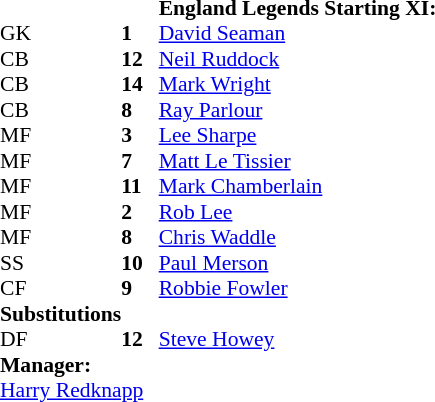<table style="font-size:90%" cellspacing="0" cellpadding="0">
<tr>
<th width="25"></th>
<th width="25"></th>
<td><strong>England Legends Starting XI:</strong></td>
</tr>
<tr>
<td>GK</td>
<td><strong>1</strong></td>
<td><a href='#'>David Seaman</a></td>
</tr>
<tr>
<td>CB</td>
<td><strong>12</strong></td>
<td><a href='#'>Neil Ruddock</a></td>
</tr>
<tr>
<td>CB</td>
<td><strong>14</strong></td>
<td><a href='#'>Mark Wright</a></td>
</tr>
<tr>
<td>CB</td>
<td><strong>8</strong></td>
<td><a href='#'>Ray Parlour</a></td>
</tr>
<tr>
<td>MF</td>
<td><strong>3</strong></td>
<td><a href='#'>Lee Sharpe</a></td>
</tr>
<tr>
<td>MF</td>
<td><strong>7</strong></td>
<td><a href='#'>Matt Le Tissier</a></td>
</tr>
<tr>
<td>MF</td>
<td><strong>11</strong></td>
<td><a href='#'>Mark Chamberlain</a></td>
</tr>
<tr>
<td>MF</td>
<td><strong>2</strong></td>
<td><a href='#'>Rob Lee</a></td>
</tr>
<tr>
<td>MF</td>
<td><strong>8</strong></td>
<td><a href='#'>Chris Waddle</a></td>
</tr>
<tr>
<td>SS</td>
<td><strong>10</strong></td>
<td><a href='#'>Paul Merson</a></td>
</tr>
<tr>
<td>CF</td>
<td><strong>9</strong></td>
<td><a href='#'>Robbie Fowler</a></td>
</tr>
<tr>
<td><strong>Substitutions</strong></td>
</tr>
<tr>
<td>DF</td>
<td><strong>12</strong></td>
<td><a href='#'>Steve Howey</a></td>
</tr>
<tr>
<td><strong>Manager:</strong></td>
</tr>
<tr>
<td colspan=3><a href='#'>Harry Redknapp</a></td>
</tr>
</table>
